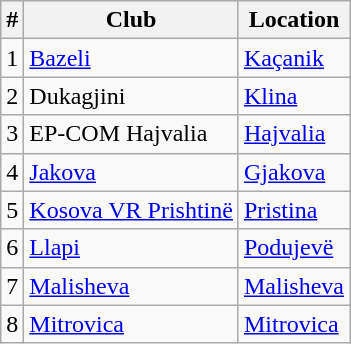<table class="wikitable">
<tr>
<th>#</th>
<th>Club</th>
<th>Location</th>
</tr>
<tr>
<td align="center">1</td>
<td><a href='#'>Bazeli</a></td>
<td><a href='#'>Kaçanik</a></td>
</tr>
<tr>
<td align="center">2</td>
<td>Dukagjini</td>
<td><a href='#'>Klina</a></td>
</tr>
<tr>
<td align="center">3</td>
<td>EP-COM Hajvalia</td>
<td><a href='#'>Hajvalia</a></td>
</tr>
<tr>
<td align="center">4</td>
<td><a href='#'>Jakova</a></td>
<td><a href='#'>Gjakova</a></td>
</tr>
<tr>
<td align="center">5</td>
<td><a href='#'>Kosova VR Prishtinë</a></td>
<td><a href='#'>Pristina</a></td>
</tr>
<tr>
<td align="center">6</td>
<td><a href='#'>Llapi</a></td>
<td><a href='#'>Podujevë</a></td>
</tr>
<tr>
<td align="center">7</td>
<td><a href='#'>Malisheva</a></td>
<td><a href='#'>Malisheva</a></td>
</tr>
<tr>
<td align="center">8</td>
<td><a href='#'>Mitrovica</a></td>
<td><a href='#'>Mitrovica</a></td>
</tr>
</table>
